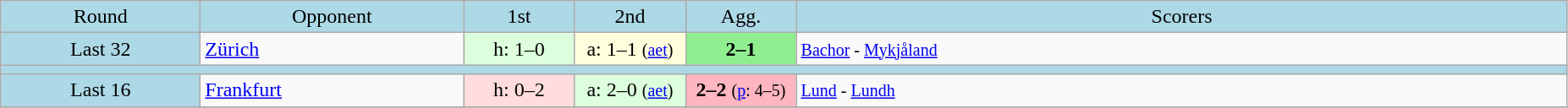<table class="wikitable" style="text-align:center">
<tr bgcolor=lightblue>
<td width=150px>Round</td>
<td width=200px>Opponent</td>
<td width=80px>1st</td>
<td width=80px>2nd</td>
<td width=80px>Agg.</td>
<td width=600px>Scorers</td>
</tr>
<tr>
<td bgcolor=lightblue>Last 32</td>
<td align=left> <a href='#'>Zürich</a></td>
<td bgcolor="#ddffdd">h: 1–0</td>
<td bgcolor="#ffffdd">a: 1–1 <small>(<a href='#'>aet</a>)</small></td>
<td bgcolor=lightgreen><strong>2–1</strong></td>
<td align=left><small><a href='#'>Bachor</a> - <a href='#'>Mykjåland</a></small></td>
</tr>
<tr bgcolor=lightblue>
<td colspan=6></td>
</tr>
<tr>
<td bgcolor=lightblue>Last 16</td>
<td align=left> <a href='#'>Frankfurt</a></td>
<td bgcolor="#ffdddd">h: 0–2</td>
<td bgcolor="#ddffdd">a: 2–0 <small>(<a href='#'>aet</a>)</small></td>
<td bgcolor=lightpink><strong>2–2</strong> <small>(<a href='#'>p</a>: 4–5)</small></td>
<td align=left><small><a href='#'>Lund</a> - <a href='#'>Lundh</a></small></td>
</tr>
<tr>
</tr>
</table>
